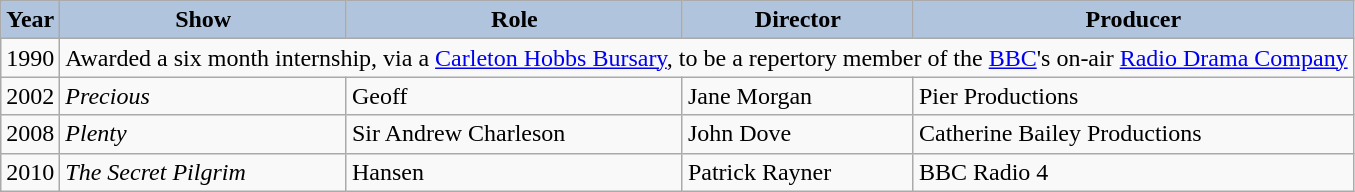<table class="wikitable">
<tr>
<th style="background-color: #B0C4DE;">Year</th>
<th style="background-color: #B0C4DE;">Show</th>
<th style="background-color: #B0C4DE;">Role</th>
<th style="background-color: #B0C4DE;">Director</th>
<th style="background-color: #B0C4DE;">Producer</th>
</tr>
<tr>
<td>1990</td>
<td colspan=4>Awarded a six month internship, via a <a href='#'>Carleton Hobbs Bursary</a>, to be a repertory member of the <a href='#'>BBC</a>'s on-air <a href='#'>Radio Drama Company</a></td>
</tr>
<tr>
<td>2002</td>
<td><em>Precious</em></td>
<td>Geoff</td>
<td>Jane Morgan</td>
<td>Pier Productions</td>
</tr>
<tr>
<td>2008</td>
<td><em>Plenty</em></td>
<td>Sir Andrew Charleson</td>
<td>John Dove</td>
<td>Catherine Bailey Productions</td>
</tr>
<tr>
<td>2010</td>
<td><em>The Secret Pilgrim</em></td>
<td>Hansen</td>
<td>Patrick Rayner</td>
<td>BBC Radio 4</td>
</tr>
</table>
